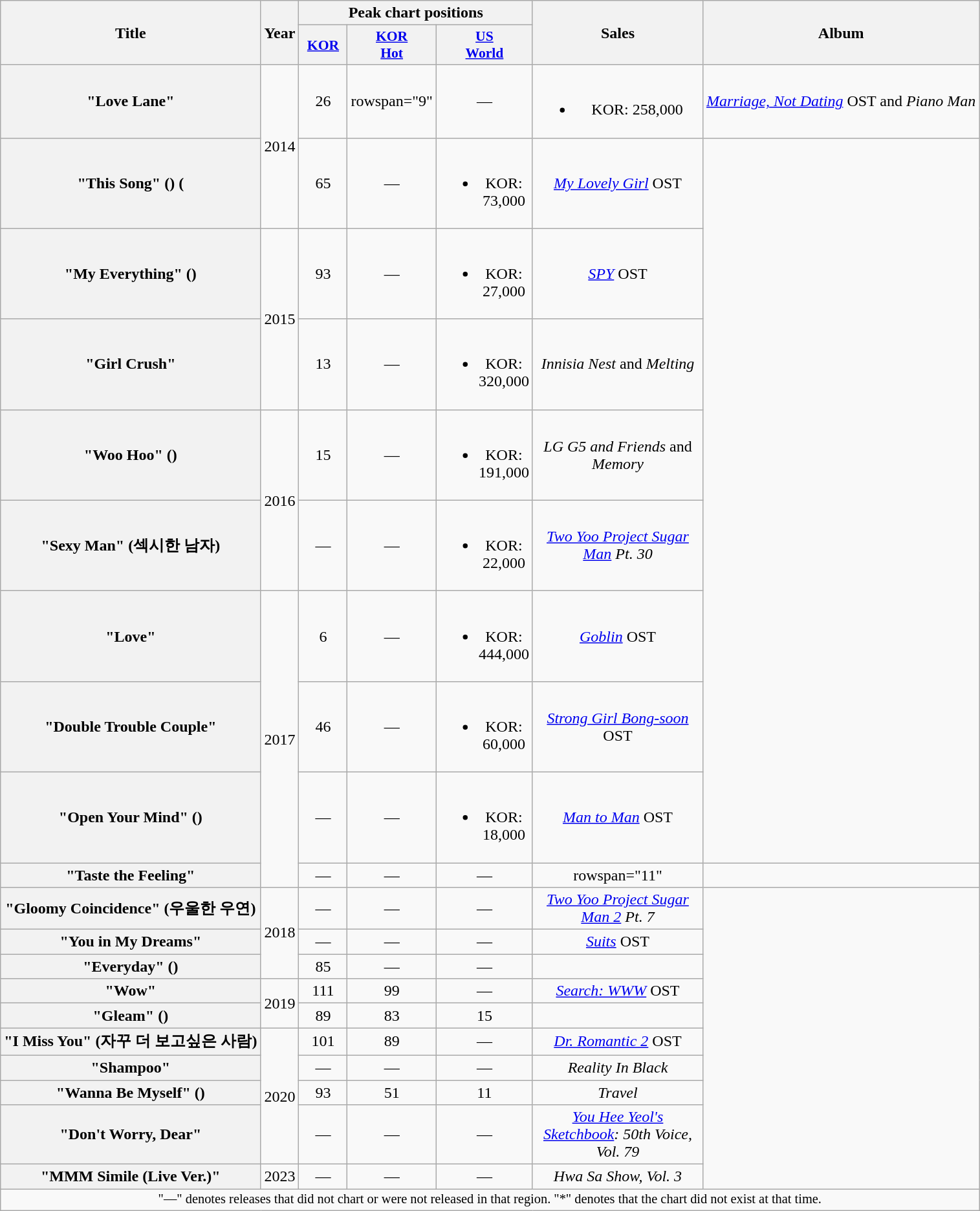<table class="wikitable plainrowheaders" style="text-align:center;">
<tr>
<th rowspan="2" scope="col">Title</th>
<th rowspan="2" scope="col">Year</th>
<th colspan="3" scope="col">Peak chart positions</th>
<th rowspan="2" scope="col" style="width:10.5em;">Sales<br></th>
<th rowspan="2" scope="col">Album</th>
</tr>
<tr>
<th scope="col" style="width:3em;font-size:90%;"><a href='#'>KOR</a><br></th>
<th scope="col" style="width:3em;font-size:90%;"><a href='#'>KOR<br>Hot</a><br></th>
<th scope="col" style="width:3em;font-size:90%;"><a href='#'>US<br>World</a><br></th>
</tr>
<tr>
<th scope="row">"Love Lane"</th>
<td rowspan="2">2014</td>
<td>26</td>
<td>rowspan="9" </td>
<td>—</td>
<td><br><ul><li>KOR: 258,000</li></ul></td>
<td><em><a href='#'>Marriage, Not Dating</a></em> OST and <em>Piano Man</em></td>
</tr>
<tr>
<th scope="row">"This Song" () (</th>
<td>65</td>
<td>—</td>
<td><br><ul><li>KOR: 73,000</li></ul></td>
<td><em><a href='#'>My Lovely Girl</a></em> OST</td>
</tr>
<tr>
<th scope="row">"My Everything" ()</th>
<td rowspan="2">2015</td>
<td>93</td>
<td>—</td>
<td><br><ul><li>KOR: 27,000</li></ul></td>
<td><em><a href='#'>SPY</a></em> OST</td>
</tr>
<tr>
<th scope="row">"Girl Crush"</th>
<td>13</td>
<td>—</td>
<td><br><ul><li>KOR: 320,000</li></ul></td>
<td><em>Innisia Nest</em> and <em>Melting</em></td>
</tr>
<tr>
<th scope="row">"Woo Hoo" ()</th>
<td rowspan="2">2016</td>
<td>15</td>
<td>—</td>
<td><br><ul><li>KOR: 191,000</li></ul></td>
<td><em>LG G5 and Friends</em> and <em>Memory</em></td>
</tr>
<tr>
<th scope="row">"Sexy Man" (섹시한 남자)</th>
<td>—</td>
<td>—</td>
<td><br><ul><li>KOR: 22,000</li></ul></td>
<td><em><a href='#'>Two Yoo Project Sugar Man</a> Pt. 30</em></td>
</tr>
<tr>
<th scope="row">"Love"</th>
<td rowspan="4">2017</td>
<td>6</td>
<td>—</td>
<td><br><ul><li>KOR: 444,000</li></ul></td>
<td><em><a href='#'>Goblin</a></em> OST</td>
</tr>
<tr>
<th scope="row">"Double Trouble Couple"</th>
<td>46</td>
<td>—</td>
<td><br><ul><li>KOR: 60,000</li></ul></td>
<td><em><a href='#'>Strong Girl Bong-soon</a></em> OST</td>
</tr>
<tr>
<th scope="row">"Open Your Mind" ()</th>
<td>—</td>
<td>—</td>
<td><br><ul><li>KOR: 18,000</li></ul></td>
<td><em><a href='#'>Man to Man</a></em> OST</td>
</tr>
<tr>
<th scope="row">"Taste the Feeling"</th>
<td>—</td>
<td>—</td>
<td>—</td>
<td>rowspan="11" </td>
<td></td>
</tr>
<tr>
<th scope="row">"Gloomy Coincidence" (우울한 우연)</th>
<td rowspan="3">2018</td>
<td>—</td>
<td>—</td>
<td>—</td>
<td><em><a href='#'>Two Yoo Project Sugar Man 2</a> Pt. 7</em></td>
</tr>
<tr>
<th scope="row">"You in My Dreams"</th>
<td>—</td>
<td>—</td>
<td>—</td>
<td><em><a href='#'>Suits</a></em> OST</td>
</tr>
<tr>
<th scope="row">"Everyday" ()</th>
<td>85</td>
<td>—</td>
<td>—</td>
<td></td>
</tr>
<tr>
<th scope="row">"Wow"</th>
<td rowspan="2">2019</td>
<td>111</td>
<td>99</td>
<td>—</td>
<td><em><a href='#'>Search: WWW</a></em> OST</td>
</tr>
<tr>
<th scope="row">"Gleam" ()</th>
<td>89</td>
<td>83</td>
<td>15</td>
<td></td>
</tr>
<tr>
<th scope="row">"I Miss You" (자꾸 더 보고싶은 사람)</th>
<td rowspan="4">2020</td>
<td>101</td>
<td>89</td>
<td>—</td>
<td><em><a href='#'>Dr. Romantic 2</a></em> OST</td>
</tr>
<tr>
<th scope="row">"Shampoo"</th>
<td>—</td>
<td>—</td>
<td>—</td>
<td><em>Reality In Black</em></td>
</tr>
<tr>
<th scope="row">"Wanna Be Myself" ()</th>
<td>93</td>
<td>51</td>
<td>11</td>
<td><em>Travel</em></td>
</tr>
<tr>
<th scope="row">"Don't Worry, Dear"<br></th>
<td>—</td>
<td>—</td>
<td>—</td>
<td><em><a href='#'>You Hee Yeol's Sketchbook</a>: 50th Voice, Vol. 79</em></td>
</tr>
<tr>
<th scope="row">"MMM Simile (Live Ver.)"</th>
<td>2023</td>
<td>—</td>
<td>—</td>
<td>—</td>
<td><em>Hwa Sa Show, Vol. 3</em></td>
</tr>
<tr>
<td colspan="7" style="font-size:85%">"—" denotes releases that did not chart or were not released in that region. "*" denotes that the chart did not exist at that time.</td>
</tr>
</table>
